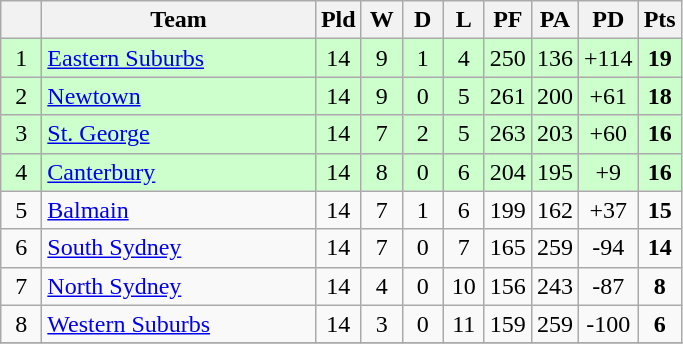<table class="wikitable" style="text-align:center;">
<tr>
<th width=20 abbr="Position"></th>
<th width=175>Team</th>
<th width=20 abbr="Played">Pld</th>
<th width=20 abbr="Won">W</th>
<th width=20 abbr="Drawn">D</th>
<th width=20 abbr="Lost">L</th>
<th width=20 abbr="Points for">PF</th>
<th width=20 abbr="Points against">PA</th>
<th width=20 abbr="Points difference">PD</th>
<th width=20 abbr="Points">Pts</th>
</tr>
<tr style="background: #ccffcc;">
<td>1</td>
<td style="text-align:left;"> <a href='#'>Eastern Suburbs</a></td>
<td>14</td>
<td>9</td>
<td>1</td>
<td>4</td>
<td>250</td>
<td>136</td>
<td>+114</td>
<td><strong>19</strong></td>
</tr>
<tr style="background: #ccffcc;">
<td>2</td>
<td style="text-align:left;"> <a href='#'>Newtown</a></td>
<td>14</td>
<td>9</td>
<td>0</td>
<td>5</td>
<td>261</td>
<td>200</td>
<td>+61</td>
<td><strong>18</strong></td>
</tr>
<tr style="background: #ccffcc;">
<td>3</td>
<td style="text-align:left;"> <a href='#'>St. George</a></td>
<td>14</td>
<td>7</td>
<td>2</td>
<td>5</td>
<td>263</td>
<td>203</td>
<td>+60</td>
<td><strong>16</strong></td>
</tr>
<tr style="background: #ccffcc;">
<td>4</td>
<td style="text-align:left;"> <a href='#'>Canterbury</a></td>
<td>14</td>
<td>8</td>
<td>0</td>
<td>6</td>
<td>204</td>
<td>195</td>
<td>+9</td>
<td><strong>16</strong></td>
</tr>
<tr>
<td>5</td>
<td style="text-align:left;"> <a href='#'>Balmain</a></td>
<td>14</td>
<td>7</td>
<td>1</td>
<td>6</td>
<td>199</td>
<td>162</td>
<td>+37</td>
<td><strong>15</strong></td>
</tr>
<tr>
<td>6</td>
<td style="text-align:left;"> <a href='#'>South Sydney</a></td>
<td>14</td>
<td>7</td>
<td>0</td>
<td>7</td>
<td>165</td>
<td>259</td>
<td>-94</td>
<td><strong>14</strong></td>
</tr>
<tr>
<td>7</td>
<td style="text-align:left;"> <a href='#'>North Sydney</a></td>
<td>14</td>
<td>4</td>
<td>0</td>
<td>10</td>
<td>156</td>
<td>243</td>
<td>-87</td>
<td><strong>8</strong></td>
</tr>
<tr>
<td>8</td>
<td style="text-align:left;"> <a href='#'>Western Suburbs</a></td>
<td>14</td>
<td>3</td>
<td>0</td>
<td>11</td>
<td>159</td>
<td>259</td>
<td>-100</td>
<td><strong>6</strong></td>
</tr>
<tr>
</tr>
</table>
